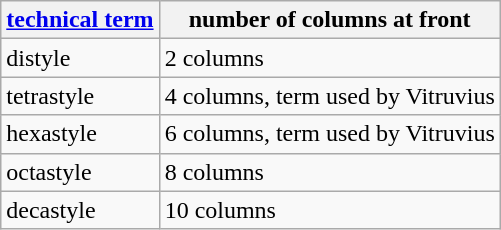<table class="wikitable">
<tr>
<th><a href='#'>technical term</a></th>
<th>number of columns at front</th>
</tr>
<tr>
<td>distyle</td>
<td>2 columns</td>
</tr>
<tr>
<td>tetrastyle</td>
<td>4 columns, term used by Vitruvius</td>
</tr>
<tr>
<td>hexastyle</td>
<td>6 columns, term used by Vitruvius</td>
</tr>
<tr>
<td>octastyle</td>
<td>8 columns</td>
</tr>
<tr>
<td>decastyle</td>
<td>10 columns</td>
</tr>
</table>
